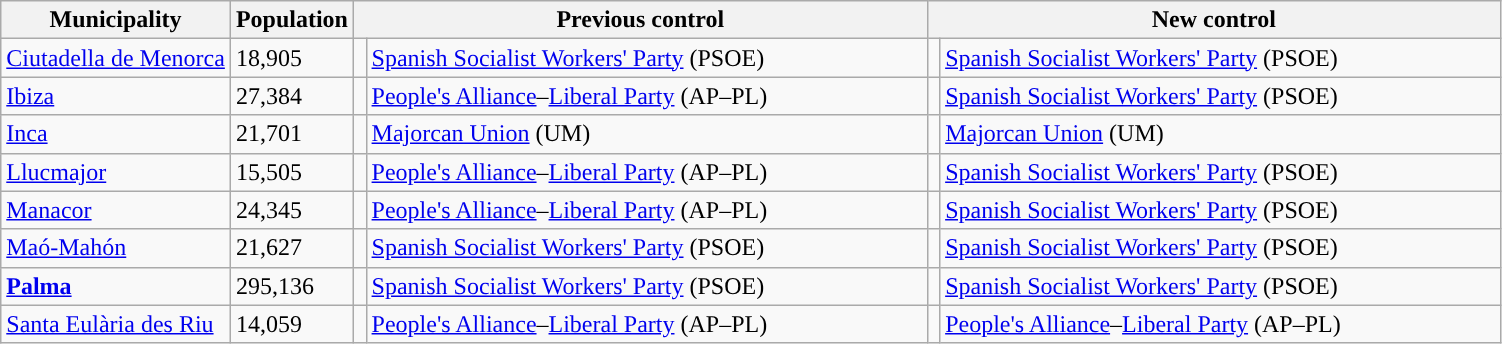<table class="wikitable sortable">
<tr>
<th>Municipality</th>
<th>Population</th>
<th colspan="2" style="width:375px;">Previous control</th>
<th colspan="2" style="width:375px;">New control</th>
</tr>
<tr>
<td><a href='#'>Ciutadella de Menorca</a></td>
<td>18,905</td>
<td width="1" style="color:inherit;background:"></td>
<td><a href='#'>Spanish Socialist Workers' Party</a> (PSOE)</td>
<td width="1" style="color:inherit;background:"></td>
<td><a href='#'>Spanish Socialist Workers' Party</a> (PSOE)</td>
</tr>
<tr>
<td><a href='#'>Ibiza</a></td>
<td>27,384</td>
<td style="color:inherit;background:"></td>
<td><a href='#'>People's Alliance</a>–<a href='#'>Liberal Party</a> (AP–PL)</td>
<td style="color:inherit;background:"></td>
<td><a href='#'>Spanish Socialist Workers' Party</a> (PSOE) </td>
</tr>
<tr>
<td><a href='#'>Inca</a></td>
<td>21,701</td>
<td style="color:inherit;background:"></td>
<td><a href='#'>Majorcan Union</a> (UM)</td>
<td style="color:inherit;background:"></td>
<td><a href='#'>Majorcan Union</a> (UM)</td>
</tr>
<tr>
<td><a href='#'>Llucmajor</a></td>
<td>15,505</td>
<td style="color:inherit;background:"></td>
<td><a href='#'>People's Alliance</a>–<a href='#'>Liberal Party</a> (AP–PL)</td>
<td style="color:inherit;background:"></td>
<td><a href='#'>Spanish Socialist Workers' Party</a> (PSOE)</td>
</tr>
<tr>
<td><a href='#'>Manacor</a></td>
<td>24,345</td>
<td style="color:inherit;background:"></td>
<td><a href='#'>People's Alliance</a>–<a href='#'>Liberal Party</a> (AP–PL)</td>
<td style="color:inherit;background:"></td>
<td><a href='#'>Spanish Socialist Workers' Party</a> (PSOE)</td>
</tr>
<tr>
<td><a href='#'>Maó-Mahón</a></td>
<td>21,627</td>
<td style="color:inherit;background:"></td>
<td><a href='#'>Spanish Socialist Workers' Party</a> (PSOE)</td>
<td style="color:inherit;background:"></td>
<td><a href='#'>Spanish Socialist Workers' Party</a> (PSOE)</td>
</tr>
<tr>
<td><strong><a href='#'>Palma</a></strong></td>
<td>295,136</td>
<td style="color:inherit;background:"></td>
<td><a href='#'>Spanish Socialist Workers' Party</a> (PSOE)</td>
<td style="color:inherit;background:"></td>
<td><a href='#'>Spanish Socialist Workers' Party</a> (PSOE)</td>
</tr>
<tr>
<td><a href='#'>Santa Eulària des Riu</a></td>
<td>14,059</td>
<td style="color:inherit;background:"></td>
<td><a href='#'>People's Alliance</a>–<a href='#'>Liberal Party</a> (AP–PL)</td>
<td style="color:inherit;background:"></td>
<td><a href='#'>People's Alliance</a>–<a href='#'>Liberal Party</a> (AP–PL)</td>
</tr>
</table>
